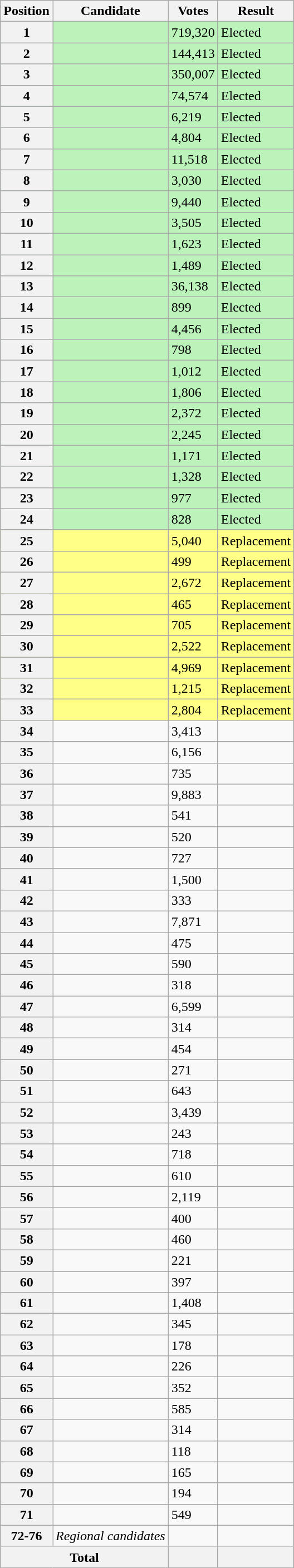<table class="wikitable sortable col3right">
<tr>
<th scope="col">Position</th>
<th scope="col">Candidate</th>
<th scope="col">Votes</th>
<th scope="col">Result</th>
</tr>
<tr bgcolor=bbf3bb>
<th scope="row">1</th>
<td></td>
<td>719,320</td>
<td>Elected</td>
</tr>
<tr bgcolor=bbf3bb>
<th scope="row">2</th>
<td></td>
<td>144,413</td>
<td>Elected</td>
</tr>
<tr bgcolor=bbf3bb>
<th scope="row">3</th>
<td></td>
<td>350,007</td>
<td>Elected</td>
</tr>
<tr bgcolor=bbf3bb>
<th scope="row">4</th>
<td></td>
<td>74,574</td>
<td>Elected</td>
</tr>
<tr bgcolor=bbf3bb>
<th scope="row">5</th>
<td></td>
<td>6,219</td>
<td>Elected</td>
</tr>
<tr bgcolor=bbf3bb>
<th scope="row">6</th>
<td></td>
<td>4,804</td>
<td>Elected</td>
</tr>
<tr bgcolor=bbf3bb>
<th scope="row">7</th>
<td></td>
<td>11,518</td>
<td>Elected</td>
</tr>
<tr bgcolor=bbf3bb>
<th scope="row">8</th>
<td></td>
<td>3,030</td>
<td>Elected</td>
</tr>
<tr bgcolor=bbf3bb>
<th scope="row">9</th>
<td></td>
<td>9,440</td>
<td>Elected</td>
</tr>
<tr bgcolor=bbf3bb>
<th scope="row">10</th>
<td></td>
<td>3,505</td>
<td>Elected</td>
</tr>
<tr bgcolor=bbf3bb>
<th scope="row">11</th>
<td></td>
<td>1,623</td>
<td>Elected</td>
</tr>
<tr bgcolor=bbf3bb>
<th scope="row">12</th>
<td></td>
<td>1,489</td>
<td>Elected</td>
</tr>
<tr bgcolor=bbf3bb>
<th scope="row">13</th>
<td></td>
<td>36,138</td>
<td>Elected</td>
</tr>
<tr bgcolor=bbf3bb>
<th scope="row">14</th>
<td></td>
<td>899</td>
<td>Elected</td>
</tr>
<tr bgcolor=bbf3bb>
<th scope="row">15</th>
<td></td>
<td>4,456</td>
<td>Elected</td>
</tr>
<tr bgcolor=bbf3bb>
<th scope="row">16</th>
<td></td>
<td>798</td>
<td>Elected</td>
</tr>
<tr bgcolor=bbf3bb>
<th scope="row">17</th>
<td></td>
<td>1,012</td>
<td>Elected</td>
</tr>
<tr bgcolor=bbf3bb>
<th scope="row">18</th>
<td></td>
<td>1,806</td>
<td>Elected</td>
</tr>
<tr bgcolor=bbf3bb>
<th scope="row">19</th>
<td></td>
<td>2,372</td>
<td>Elected</td>
</tr>
<tr bgcolor=bbf3bb>
<th scope="row">20</th>
<td></td>
<td>2,245</td>
<td>Elected</td>
</tr>
<tr bgcolor=bbf3bb>
<th scope="row">21</th>
<td></td>
<td>1,171</td>
<td>Elected</td>
</tr>
<tr bgcolor=bbf3bb>
<th scope="row">22</th>
<td></td>
<td>1,328</td>
<td>Elected</td>
</tr>
<tr bgcolor=bbf3bb>
<th scope="row">23</th>
<td></td>
<td>977</td>
<td>Elected</td>
</tr>
<tr bgcolor=bbf3bb>
<th scope="row">24</th>
<td></td>
<td>828</td>
<td>Elected</td>
</tr>
<tr bgcolor=#FF8>
<th scope="row">25</th>
<td></td>
<td>5,040</td>
<td>Replacement</td>
</tr>
<tr bgcolor=#FF8>
<th scope="row">26</th>
<td></td>
<td>499</td>
<td>Replacement</td>
</tr>
<tr bgcolor=#FF8>
<th scope="row">27</th>
<td></td>
<td>2,672</td>
<td>Replacement</td>
</tr>
<tr bgcolor=#FF8>
<th scope="row">28</th>
<td></td>
<td>465</td>
<td>Replacement</td>
</tr>
<tr bgcolor=#FF8>
<th scope="row">29</th>
<td></td>
<td>705</td>
<td>Replacement</td>
</tr>
<tr bgcolor=#FF8>
<th scope="row">30</th>
<td></td>
<td>2,522</td>
<td>Replacement</td>
</tr>
<tr bgcolor=#FF8>
<th scope="row">31</th>
<td></td>
<td>4,969</td>
<td>Replacement</td>
</tr>
<tr bgcolor=#FF8>
<th scope="row">32</th>
<td></td>
<td>1,215</td>
<td>Replacement</td>
</tr>
<tr bgcolor=#FF8>
<th scope="row">33</th>
<td></td>
<td>2,804</td>
<td>Replacement</td>
</tr>
<tr>
<th scope="row">34</th>
<td></td>
<td>3,413</td>
<td></td>
</tr>
<tr>
<th scope="row">35</th>
<td></td>
<td>6,156</td>
<td></td>
</tr>
<tr>
<th scope="row">36</th>
<td></td>
<td>735</td>
<td></td>
</tr>
<tr>
<th scope="row">37</th>
<td></td>
<td>9,883</td>
<td></td>
</tr>
<tr>
<th scope="row">38</th>
<td></td>
<td>541</td>
<td></td>
</tr>
<tr>
<th scope="row">39</th>
<td></td>
<td>520</td>
<td></td>
</tr>
<tr>
<th scope="row">40</th>
<td></td>
<td>727</td>
<td></td>
</tr>
<tr>
<th scope="row">41</th>
<td></td>
<td>1,500</td>
<td></td>
</tr>
<tr>
<th scope="row">42</th>
<td></td>
<td>333</td>
<td></td>
</tr>
<tr>
<th scope="row">43</th>
<td></td>
<td>7,871</td>
<td></td>
</tr>
<tr>
<th scope="row">44</th>
<td></td>
<td>475</td>
<td></td>
</tr>
<tr>
<th scope="row">45</th>
<td></td>
<td>590</td>
<td></td>
</tr>
<tr>
<th scope="row">46</th>
<td></td>
<td>318</td>
<td></td>
</tr>
<tr>
<th scope="row">47</th>
<td></td>
<td>6,599</td>
<td></td>
</tr>
<tr>
<th scope="row">48</th>
<td></td>
<td>314</td>
<td></td>
</tr>
<tr>
<th scope="row">49</th>
<td></td>
<td>454</td>
<td></td>
</tr>
<tr>
<th scope="row">50</th>
<td></td>
<td>271</td>
<td></td>
</tr>
<tr>
<th scope="row">51</th>
<td></td>
<td>643</td>
<td></td>
</tr>
<tr>
<th scope="row">52</th>
<td></td>
<td>3,439</td>
<td></td>
</tr>
<tr>
<th scope="row">53</th>
<td></td>
<td>243</td>
<td></td>
</tr>
<tr>
<th scope="row">54</th>
<td></td>
<td>718</td>
<td></td>
</tr>
<tr>
<th scope="row">55</th>
<td></td>
<td>610</td>
<td></td>
</tr>
<tr>
<th scope="row">56</th>
<td></td>
<td>2,119</td>
<td></td>
</tr>
<tr>
<th scope="row">57</th>
<td></td>
<td>400</td>
<td></td>
</tr>
<tr>
<th scope="row">58</th>
<td></td>
<td>460</td>
<td></td>
</tr>
<tr>
<th scope="row">59</th>
<td></td>
<td>221</td>
<td></td>
</tr>
<tr>
<th scope="row">60</th>
<td></td>
<td>397</td>
<td></td>
</tr>
<tr>
<th scope="row">61</th>
<td></td>
<td>1,408</td>
<td></td>
</tr>
<tr>
<th scope="row">62</th>
<td></td>
<td>345</td>
<td></td>
</tr>
<tr>
<th scope="row">63</th>
<td></td>
<td>178</td>
<td></td>
</tr>
<tr>
<th scope="row">64</th>
<td></td>
<td>226</td>
<td></td>
</tr>
<tr>
<th scope="row">65</th>
<td></td>
<td>352</td>
<td></td>
</tr>
<tr>
<th scope="row">66</th>
<td></td>
<td>585</td>
<td></td>
</tr>
<tr>
<th scope="row">67</th>
<td></td>
<td>314</td>
<td></td>
</tr>
<tr>
<th scope="row">68</th>
<td></td>
<td>118</td>
<td></td>
</tr>
<tr>
<th scope="row">69</th>
<td></td>
<td>165</td>
<td></td>
</tr>
<tr>
<th scope="row">70</th>
<td></td>
<td>194</td>
<td></td>
</tr>
<tr>
<th scope="row">71</th>
<td></td>
<td>549</td>
<td></td>
</tr>
<tr>
<th scope="row">72-76</th>
<td><em>Regional candidates</em></td>
<td></td>
<td></td>
</tr>
<tr class="sortbottom">
<th scope="row" colspan="2">Total</th>
<th></th>
<th></th>
</tr>
</table>
